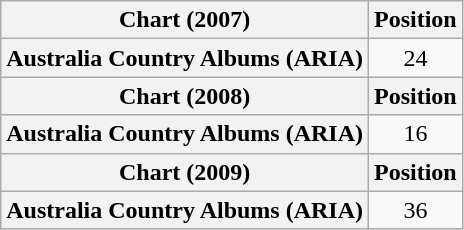<table class="wikitable sortable plainrowheaders" style="text-align:center">
<tr>
<th scope="col">Chart (2007)</th>
<th scope="col">Position</th>
</tr>
<tr>
<th scope="row">Australia Country Albums (ARIA)</th>
<td align="center">24</td>
</tr>
<tr>
<th scope="col">Chart (2008)</th>
<th scope="col">Position</th>
</tr>
<tr>
<th scope="row">Australia Country Albums (ARIA)</th>
<td align="center">16</td>
</tr>
<tr>
<th scope="col">Chart (2009)</th>
<th scope="col">Position</th>
</tr>
<tr>
<th scope="row">Australia Country Albums (ARIA)</th>
<td align="center">36</td>
</tr>
</table>
